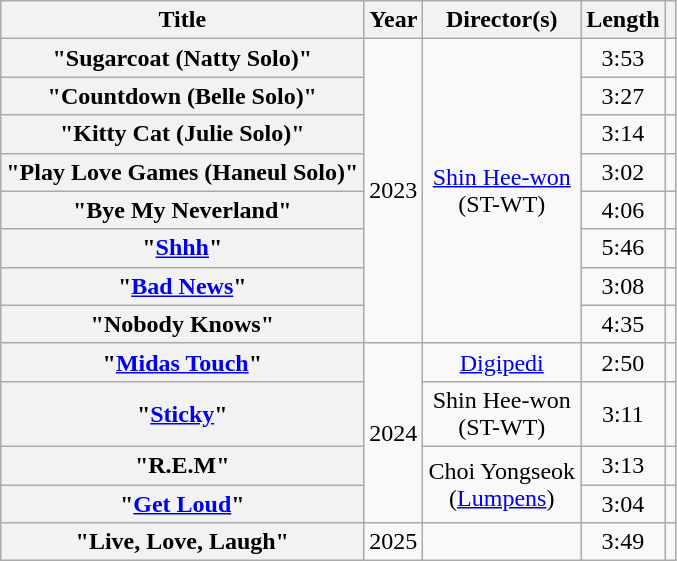<table class="wikitable plainrowheaders" style="text-align:center">
<tr>
<th scope="col">Title</th>
<th scope="col">Year</th>
<th scope="col">Director(s)</th>
<th scope="col">Length</th>
<th scope="col"></th>
</tr>
<tr>
<th scope="row">"Sugarcoat (Natty Solo)"</th>
<td rowspan="8">2023</td>
<td rowspan="8"><a href='#'>Shin Hee-won</a><br>(ST-WT)</td>
<td>3:53</td>
<td></td>
</tr>
<tr>
<th scope="row">"Countdown (Belle Solo)"</th>
<td>3:27</td>
<td></td>
</tr>
<tr>
<th scope="row">"Kitty Cat (Julie Solo)"</th>
<td>3:14</td>
<td></td>
</tr>
<tr>
<th scope="row">"Play Love Games (Haneul Solo)"</th>
<td>3:02</td>
<td></td>
</tr>
<tr>
<th scope="row">"Bye My Neverland"</th>
<td>4:06</td>
<td></td>
</tr>
<tr>
<th scope="row">"<a href='#'>Shhh</a>"</th>
<td>5:46</td>
<td></td>
</tr>
<tr>
<th scope="row">"<a href='#'>Bad News</a>"</th>
<td>3:08</td>
<td></td>
</tr>
<tr>
<th scope="row">"Nobody Knows"</th>
<td>4:35</td>
<td></td>
</tr>
<tr>
<th scope="row">"<a href='#'>Midas Touch</a>"</th>
<td rowspan="4">2024</td>
<td><a href='#'>Digipedi</a></td>
<td>2:50</td>
<td></td>
</tr>
<tr>
<th scope="row">"<a href='#'>Sticky</a>"</th>
<td>Shin Hee-won<br>(ST-WT)</td>
<td>3:11</td>
<td></td>
</tr>
<tr>
<th scope="row">"R.E.M"</th>
<td rowspan="2">Choi Yongseok<br>(<a href='#'>Lumpens</a>)</td>
<td>3:13</td>
<td></td>
</tr>
<tr>
<th scope="row">"<a href='#'>Get Loud</a>"</th>
<td>3:04</td>
<td></td>
</tr>
<tr>
<th scope="row">"Live, Love, Laugh"</th>
<td>2025</td>
<td></td>
<td>3:49</td>
<td></td>
</tr>
</table>
